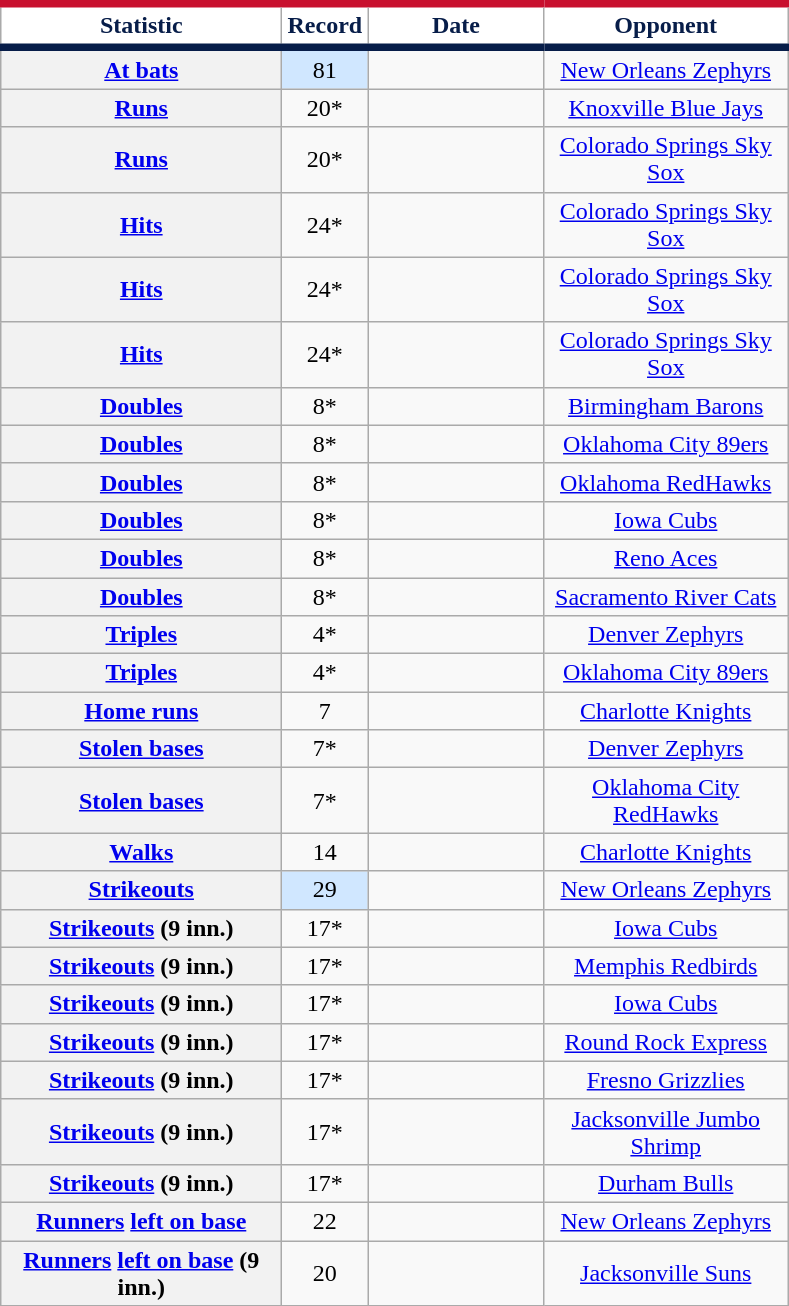<table class="wikitable sortable plainrowheaders" style="text-align:center">
<tr>
<th width="180px" scope="col" style="background-color:#ffffff; border-top:#c8102e 5px solid; border-bottom:#071d49 5px solid; color:#071d49">Statistic</th>
<th width="50px" class="unsortable" scope="col" style="background-color:#ffffff; border-top:#c8102e 5px solid; border-bottom:#071d49 5px solid; color:#071d49">Record</th>
<th width="110px" scope="col" style="background-color:#ffffff; border-top:#c8102e 5px solid; border-bottom:#071d49 5px solid; color:#071d49">Date</th>
<th width="155px" scope="col" style="background-color:#ffffff; border-top:#c8102e 5px solid; border-bottom:#071d49 5px solid; color:#071d49">Opponent</th>
</tr>
<tr>
<th scope="row" style="text-align:center"><a href='#'>At bats</a></th>
<td bgcolor="#D0E7FF">81</td>
<td></td>
<td><a href='#'>New Orleans Zephyrs</a></td>
</tr>
<tr>
<th scope="row" style="text-align:center"><a href='#'>Runs</a></th>
<td>20*</td>
<td></td>
<td><a href='#'>Knoxville Blue Jays</a></td>
</tr>
<tr>
<th scope="row" style="text-align:center"><a href='#'>Runs</a></th>
<td>20*</td>
<td></td>
<td><a href='#'>Colorado Springs Sky Sox</a></td>
</tr>
<tr>
<th scope="row" style="text-align:center"><a href='#'>Hits</a></th>
<td>24*</td>
<td></td>
<td><a href='#'>Colorado Springs Sky Sox</a></td>
</tr>
<tr>
<th scope="row" style="text-align:center"><a href='#'>Hits</a></th>
<td>24*</td>
<td></td>
<td><a href='#'>Colorado Springs Sky Sox</a></td>
</tr>
<tr>
<th scope="row" style="text-align:center"><a href='#'>Hits</a></th>
<td>24*</td>
<td></td>
<td><a href='#'>Colorado Springs Sky Sox</a></td>
</tr>
<tr>
<th scope="row" style="text-align:center"><a href='#'>Doubles</a></th>
<td>8*</td>
<td></td>
<td><a href='#'>Birmingham Barons</a></td>
</tr>
<tr>
<th scope="row" style="text-align:center"><a href='#'>Doubles</a></th>
<td>8*</td>
<td></td>
<td><a href='#'>Oklahoma City 89ers</a></td>
</tr>
<tr>
<th scope="row" style="text-align:center"><a href='#'>Doubles</a></th>
<td>8*</td>
<td></td>
<td><a href='#'>Oklahoma RedHawks</a></td>
</tr>
<tr>
<th scope="row" style="text-align:center"><a href='#'>Doubles</a></th>
<td>8*</td>
<td></td>
<td><a href='#'>Iowa Cubs</a></td>
</tr>
<tr>
<th scope="row" style="text-align:center"><a href='#'>Doubles</a></th>
<td>8*</td>
<td></td>
<td><a href='#'>Reno Aces</a></td>
</tr>
<tr>
<th scope="row" style="text-align:center"><a href='#'>Doubles</a></th>
<td>8*</td>
<td></td>
<td><a href='#'>Sacramento River Cats</a></td>
</tr>
<tr>
<th scope="row" style="text-align:center"><a href='#'>Triples</a></th>
<td>4*</td>
<td></td>
<td><a href='#'>Denver Zephyrs</a></td>
</tr>
<tr>
<th scope="row" style="text-align:center"><a href='#'>Triples</a></th>
<td>4*</td>
<td></td>
<td><a href='#'>Oklahoma City 89ers</a></td>
</tr>
<tr>
<th scope="row" style="text-align:center"><a href='#'>Home runs</a></th>
<td>7</td>
<td></td>
<td><a href='#'>Charlotte Knights</a></td>
</tr>
<tr>
<th scope="row" style="text-align:center"><a href='#'>Stolen bases</a></th>
<td>7*</td>
<td></td>
<td><a href='#'>Denver Zephyrs</a></td>
</tr>
<tr>
<th scope="row" style="text-align:center"><a href='#'>Stolen bases</a></th>
<td>7*</td>
<td></td>
<td><a href='#'>Oklahoma City RedHawks</a></td>
</tr>
<tr>
<th scope="row" style="text-align:center"><a href='#'>Walks</a></th>
<td>14</td>
<td></td>
<td><a href='#'>Charlotte Knights</a></td>
</tr>
<tr>
<th scope="row" style="text-align:center"><a href='#'>Strikeouts</a></th>
<td bgcolor="#D0E7FF">29</td>
<td></td>
<td><a href='#'>New Orleans Zephyrs</a></td>
</tr>
<tr>
<th scope="row" style="text-align:center"><a href='#'>Strikeouts</a> (9 inn.)</th>
<td>17*</td>
<td></td>
<td><a href='#'>Iowa Cubs</a></td>
</tr>
<tr>
<th scope="row" style="text-align:center"><a href='#'>Strikeouts</a> (9 inn.)</th>
<td>17*</td>
<td></td>
<td><a href='#'>Memphis Redbirds</a></td>
</tr>
<tr>
<th scope="row" style="text-align:center"><a href='#'>Strikeouts</a> (9 inn.)</th>
<td>17*</td>
<td></td>
<td><a href='#'>Iowa Cubs</a></td>
</tr>
<tr>
<th scope="row" style="text-align:center"><a href='#'>Strikeouts</a> (9 inn.)</th>
<td>17*</td>
<td></td>
<td><a href='#'>Round Rock Express</a></td>
</tr>
<tr>
<th scope="row" style="text-align:center"><a href='#'>Strikeouts</a> (9 inn.)</th>
<td>17*</td>
<td></td>
<td><a href='#'>Fresno Grizzlies</a></td>
</tr>
<tr>
<th scope="row" style="text-align:center"><a href='#'>Strikeouts</a> (9 inn.)</th>
<td>17*</td>
<td></td>
<td><a href='#'>Jacksonville Jumbo Shrimp</a></td>
</tr>
<tr>
<th scope="row" style="text-align:center"><a href='#'>Strikeouts</a> (9 inn.)</th>
<td>17*</td>
<td></td>
<td><a href='#'>Durham Bulls</a></td>
</tr>
<tr>
<th scope="row" style="text-align:center"><a href='#'>Runners</a> <a href='#'>left on base</a></th>
<td>22</td>
<td></td>
<td><a href='#'>New Orleans Zephyrs</a></td>
</tr>
<tr>
<th scope="row" style="text-align:center"><a href='#'>Runners</a> <a href='#'>left on base</a> (9 inn.)</th>
<td>20</td>
<td></td>
<td><a href='#'>Jacksonville Suns</a></td>
</tr>
</table>
